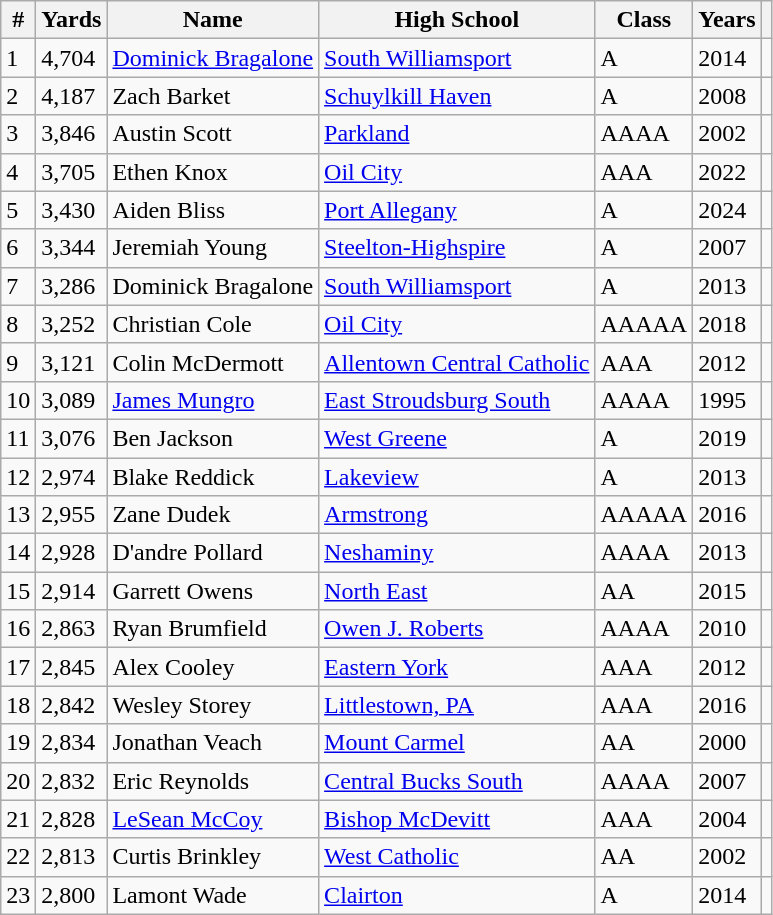<table class="wikitable sortable">
<tr>
<th>#</th>
<th>Yards</th>
<th>Name</th>
<th>High School</th>
<th>Class</th>
<th>Years</th>
<th></th>
</tr>
<tr>
<td>1</td>
<td>4,704</td>
<td><a href='#'>Dominick Bragalone</a></td>
<td><a href='#'>South Williamsport</a></td>
<td>A</td>
<td>2014</td>
<td></td>
</tr>
<tr>
<td>2</td>
<td>4,187</td>
<td>Zach Barket</td>
<td><a href='#'>Schuylkill Haven</a></td>
<td>A</td>
<td>2008</td>
<td></td>
</tr>
<tr>
<td>3</td>
<td>3,846</td>
<td>Austin Scott</td>
<td><a href='#'>Parkland</a></td>
<td>AAAA</td>
<td>2002</td>
<td></td>
</tr>
<tr>
<td>4</td>
<td>3,705</td>
<td>Ethen Knox</td>
<td><a href='#'>Oil City</a></td>
<td>AAA</td>
<td>2022</td>
<td></td>
</tr>
<tr>
<td>5</td>
<td>3,430</td>
<td>Aiden Bliss</td>
<td><a href='#'>Port Allegany</a></td>
<td>A</td>
<td>2024</td>
<td></td>
</tr>
<tr>
<td>6</td>
<td>3,344</td>
<td>Jeremiah Young</td>
<td><a href='#'>Steelton-Highspire</a></td>
<td>A</td>
<td>2007</td>
<td></td>
</tr>
<tr>
<td>7</td>
<td>3,286</td>
<td>Dominick Bragalone</td>
<td><a href='#'>South Williamsport</a></td>
<td>A</td>
<td>2013</td>
<td></td>
</tr>
<tr>
<td>8</td>
<td>3,252</td>
<td>Christian Cole</td>
<td><a href='#'>Oil City</a></td>
<td>AAAAA</td>
<td>2018</td>
<td></td>
</tr>
<tr>
<td>9</td>
<td>3,121</td>
<td>Colin McDermott</td>
<td><a href='#'>Allentown Central Catholic</a></td>
<td>AAA</td>
<td>2012</td>
<td></td>
</tr>
<tr>
<td>10</td>
<td>3,089</td>
<td><a href='#'>James Mungro</a></td>
<td><a href='#'>East Stroudsburg South</a></td>
<td>AAAA</td>
<td>1995</td>
<td></td>
</tr>
<tr>
<td>11</td>
<td>3,076</td>
<td>Ben Jackson</td>
<td><a href='#'>West Greene</a></td>
<td>A</td>
<td>2019</td>
<td></td>
</tr>
<tr>
<td>12</td>
<td>2,974</td>
<td>Blake Reddick</td>
<td><a href='#'>Lakeview</a></td>
<td>A</td>
<td>2013</td>
<td></td>
</tr>
<tr>
<td>13</td>
<td>2,955</td>
<td>Zane Dudek</td>
<td><a href='#'>Armstrong</a></td>
<td>AAAAA</td>
<td>2016</td>
<td></td>
</tr>
<tr>
<td>14</td>
<td>2,928</td>
<td>D'andre Pollard</td>
<td><a href='#'>Neshaminy</a></td>
<td>AAAA</td>
<td>2013</td>
<td></td>
</tr>
<tr>
<td>15</td>
<td>2,914</td>
<td>Garrett Owens</td>
<td><a href='#'>North East</a></td>
<td>AA</td>
<td>2015</td>
<td></td>
</tr>
<tr>
<td>16</td>
<td>2,863</td>
<td>Ryan Brumfield</td>
<td><a href='#'>Owen J. Roberts</a></td>
<td>AAAA</td>
<td>2010</td>
<td></td>
</tr>
<tr>
<td>17</td>
<td>2,845</td>
<td>Alex Cooley</td>
<td><a href='#'>Eastern York</a></td>
<td>AAA</td>
<td>2012</td>
<td></td>
</tr>
<tr>
<td>18</td>
<td>2,842</td>
<td>Wesley Storey</td>
<td><a href='#'>Littlestown, PA</a></td>
<td>AAA</td>
<td>2016</td>
<td></td>
</tr>
<tr>
<td>19</td>
<td>2,834</td>
<td>Jonathan Veach</td>
<td><a href='#'>Mount Carmel</a></td>
<td>AA</td>
<td>2000</td>
<td></td>
</tr>
<tr>
<td>20</td>
<td>2,832</td>
<td>Eric Reynolds</td>
<td><a href='#'>Central Bucks South</a></td>
<td>AAAA</td>
<td>2007</td>
<td></td>
</tr>
<tr>
<td>21</td>
<td>2,828</td>
<td><a href='#'>LeSean McCoy</a></td>
<td><a href='#'>Bishop McDevitt</a></td>
<td>AAA</td>
<td>2004</td>
<td></td>
</tr>
<tr>
<td>22</td>
<td>2,813</td>
<td>Curtis Brinkley</td>
<td><a href='#'>West Catholic</a></td>
<td>AA</td>
<td>2002</td>
<td></td>
</tr>
<tr>
<td>23</td>
<td>2,800</td>
<td>Lamont Wade</td>
<td><a href='#'>Clairton</a></td>
<td>A</td>
<td>2014</td>
<td></td>
</tr>
</table>
